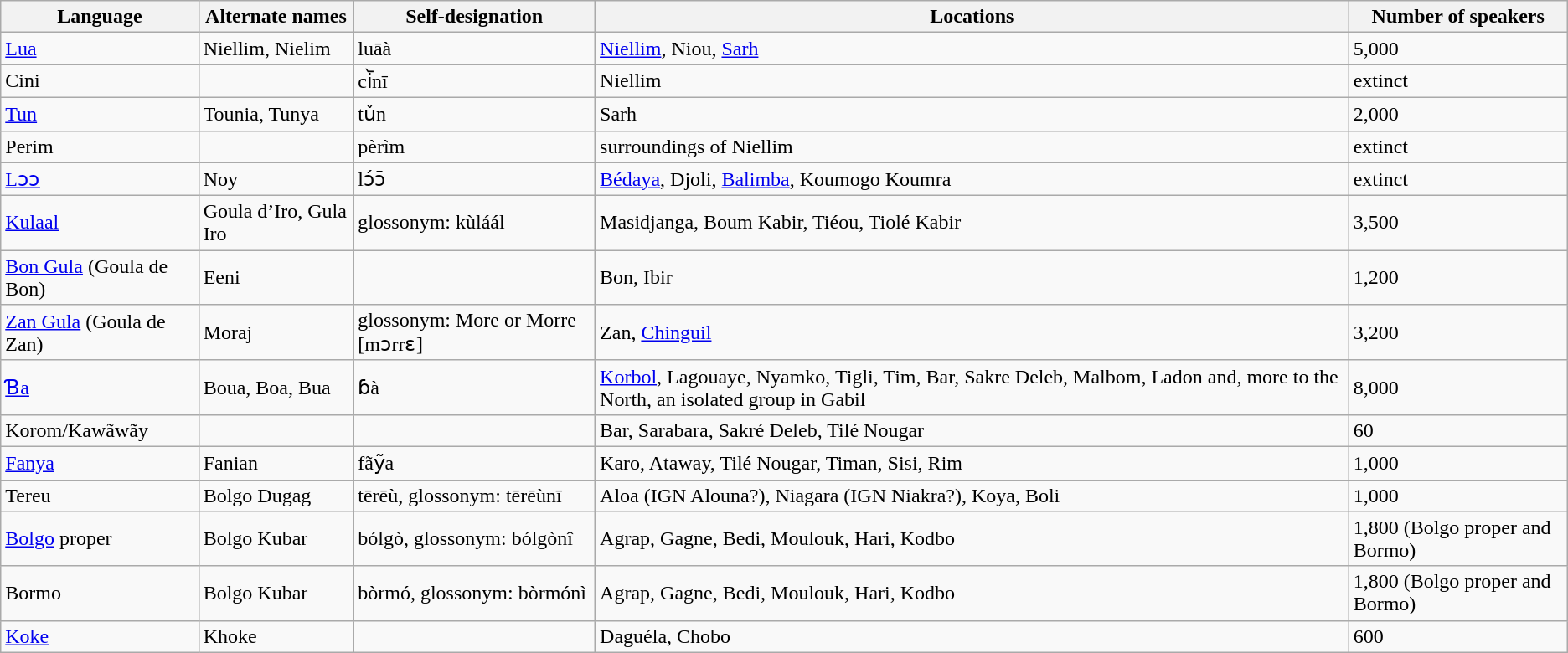<table class="wikitable sortable">
<tr>
<th>Language</th>
<th>Alternate names</th>
<th>Self-designation</th>
<th>Locations</th>
<th>Number of speakers</th>
</tr>
<tr>
<td><a href='#'>Lua</a></td>
<td>Niellim, Nielim</td>
<td>luāà</td>
<td><a href='#'>Niellim</a>, Niou, <a href='#'>Sarh</a></td>
<td>5,000</td>
</tr>
<tr>
<td>Cini</td>
<td></td>
<td>ci᷅nī</td>
<td>Niellim</td>
<td>extinct</td>
</tr>
<tr>
<td><a href='#'>Tun</a></td>
<td>Tounia, Tunya</td>
<td>tǔn</td>
<td>Sarh</td>
<td>2,000</td>
</tr>
<tr>
<td>Perim</td>
<td></td>
<td>pèrìm</td>
<td>surroundings of Niellim</td>
<td>extinct</td>
</tr>
<tr>
<td><a href='#'>Lɔɔ</a></td>
<td>Noy</td>
<td>lɔ́ɔ̄</td>
<td><a href='#'>Bédaya</a>, Djoli, <a href='#'>Balimba</a>, Koumogo Koumra</td>
<td>extinct</td>
</tr>
<tr>
<td><a href='#'>Kulaal</a></td>
<td>Goula d’Iro, Gula Iro</td>
<td>glossonym: kùláál</td>
<td>Masidjanga, Boum Kabir, Tiéou, Tiolé Kabir</td>
<td>3,500</td>
</tr>
<tr>
<td><a href='#'>Bon Gula</a> (Goula de Bon)</td>
<td>Eeni</td>
<td></td>
<td>Bon, Ibir</td>
<td>1,200</td>
</tr>
<tr>
<td><a href='#'>Zan Gula</a> (Goula de Zan)</td>
<td>Moraj</td>
<td>glossonym: More or Morre [mɔrrɛ]</td>
<td>Zan, <a href='#'>Chinguil</a></td>
<td>3,200</td>
</tr>
<tr>
<td><a href='#'>Ɓa</a></td>
<td>Boua, Boa, Bua</td>
<td>ɓà</td>
<td><a href='#'>Korbol</a>, Lagouaye, Nyamko, Tigli, Tim, Bar, Sakre Deleb, Malbom, Ladon and, more to the North, an isolated group in Gabil</td>
<td>8,000</td>
</tr>
<tr>
<td>Korom/Kawãwãy</td>
<td></td>
<td></td>
<td>Bar, Sarabara, Sakré Deleb, Tilé Nougar</td>
<td>60</td>
</tr>
<tr>
<td><a href='#'>Fanya</a></td>
<td>Fanian</td>
<td>fãỹa</td>
<td>Karo, Ataway, Tilé Nougar, Timan, Sisi, Rim</td>
<td>1,000</td>
</tr>
<tr>
<td>Tereu</td>
<td>Bolgo Dugag</td>
<td>tērēù, glossonym: tērēùnī</td>
<td>Aloa (IGN Alouna?), Niagara (IGN Niakra?), Koya, Boli</td>
<td>1,000</td>
</tr>
<tr>
<td><a href='#'>Bolgo</a> proper</td>
<td>Bolgo Kubar</td>
<td>bólgò, glossonym: bólgònî</td>
<td>Agrap, Gagne, Bedi, Moulouk, Hari, Kodbo</td>
<td>1,800 (Bolgo proper and Bormo)</td>
</tr>
<tr>
<td>Bormo</td>
<td>Bolgo Kubar</td>
<td>bòrmó, glossonym: bòrmónì</td>
<td>Agrap, Gagne, Bedi, Moulouk, Hari, Kodbo</td>
<td>1,800 (Bolgo proper and Bormo)</td>
</tr>
<tr>
<td><a href='#'>Koke</a></td>
<td>Khoke</td>
<td></td>
<td>Daguéla, Chobo</td>
<td>600</td>
</tr>
</table>
